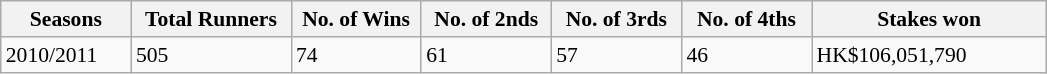<table class="wikitable sortable" style="font-size:90%;">
<tr>
<th width="80px">Seasons</th>
<th width="100px">Total Runners</th>
<th width="80px">No. of Wins</th>
<th width="80px">No. of 2nds</th>
<th width="80px">No. of 3rds</th>
<th width="80px">No. of 4ths</th>
<th width="150px">Stakes won</th>
</tr>
<tr>
<td>2010/2011</td>
<td>505</td>
<td>74</td>
<td>61</td>
<td>57</td>
<td>46</td>
<td>HK$106,051,790</td>
</tr>
</table>
